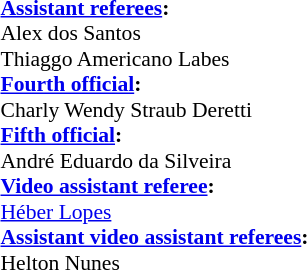<table width=50% style="font-size: 90%">
<tr>
<td><br><strong><a href='#'>Assistant referees</a>:</strong>
<br>Alex dos Santos
<br>Thiaggo Americano Labes
<br><strong><a href='#'>Fourth official</a>:</strong>
<br>Charly Wendy Straub Deretti
<br><strong><a href='#'>Fifth official</a>:</strong>
<br>André Eduardo da Silveira
<br><strong><a href='#'>Video assistant referee</a>:</strong>
<br><a href='#'>Héber Lopes</a>
<br><strong><a href='#'>Assistant video assistant referees</a>:</strong>
<br>Helton Nunes</td>
</tr>
</table>
